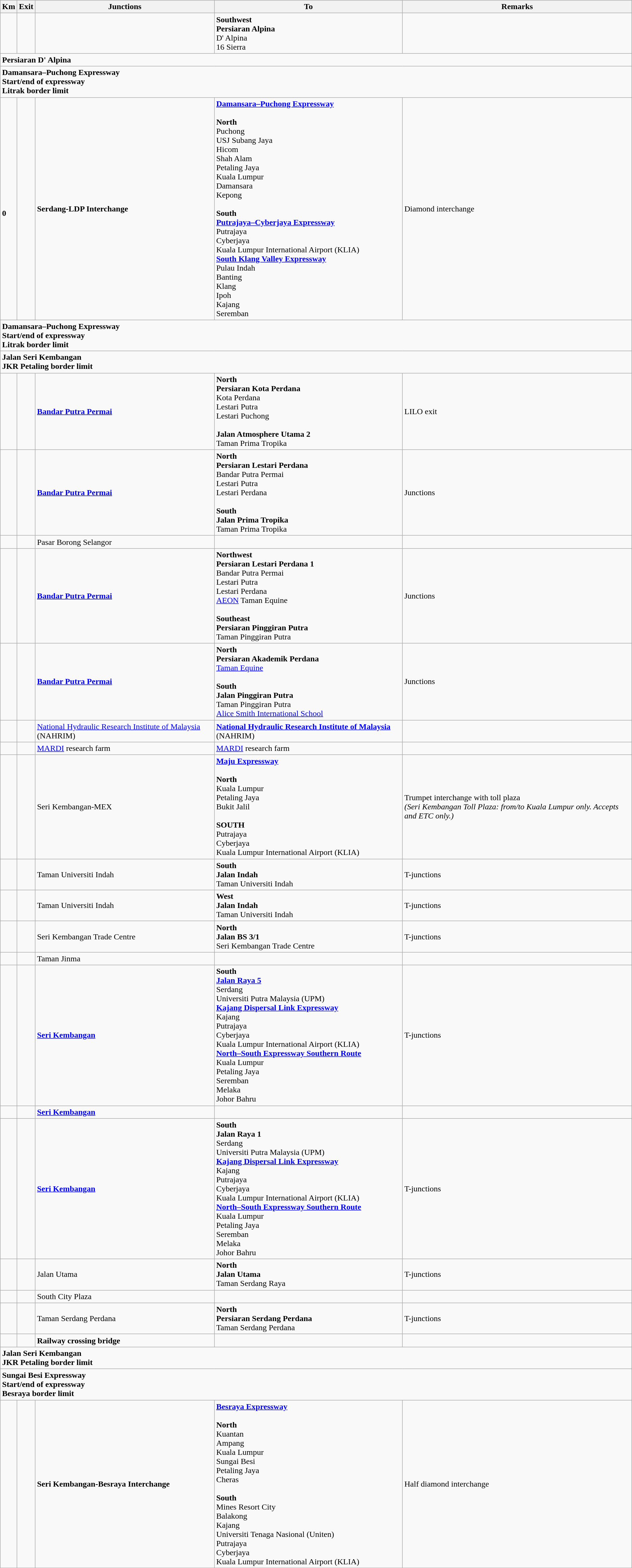<table class="wikitable">
<tr>
<th>Km</th>
<th>Exit</th>
<th>Junctions</th>
<th>To</th>
<th>Remarks</th>
</tr>
<tr>
<td></td>
<td></td>
<td></td>
<td><strong>Southwest</strong><br><strong>Persiaran Alpina</strong><br>D' Alpina<br>16 Sierra</td>
<td></td>
</tr>
<tr>
<td style="width:600px" colspan="6" style="text-align:center; background:blue;"><strong><span>Persiaran D' Alpina</span></strong></td>
</tr>
<tr>
<td style="width:600px" colspan="6" style="text-align:center; background:green;"><strong><span> Damansara–Puchong Expressway<br>Start/end of expressway<br>Litrak border limit</span></strong></td>
</tr>
<tr>
<td><br><strong>0</strong></td>
<td></td>
<td><strong>Serdang-LDP Interchange</strong></td>
<td> <strong><a href='#'>Damansara–Puchong Expressway</a></strong><br><br><strong>North</strong><br> Puchong<br> USJ Subang Jaya<br> Hicom<br> Shah Alam<br> Petaling Jaya<br> Kuala Lumpur<br> Damansara<br> Kepong<br><br><strong>South</strong><br> <strong><a href='#'>Putrajaya–Cyberjaya Expressway</a></strong><br> Putrajaya<br> Cyberjaya<br> Kuala Lumpur International Airport (KLIA) <br> <strong><a href='#'>South Klang Valley Expressway</a></strong><br> Pulau Indah <br> Banting<br>  Klang<br>  Ipoh<br> Kajang<br>  Seremban</td>
<td>Diamond interchange</td>
</tr>
<tr>
<td style="width:600px" colspan="6" style="text-align:center; background:green;"><strong><span> Damansara–Puchong Expressway<br>Start/end of expressway<br>Litrak border limit</span></strong></td>
</tr>
<tr>
<td style="width:600px" colspan="6" style="text-align:center; background:blue;"><strong><span> Jalan Seri Kembangan<br>JKR Petaling border limit</span></strong></td>
</tr>
<tr>
<td></td>
<td></td>
<td><strong><a href='#'>Bandar Putra Permai</a></strong></td>
<td><strong>North</strong><br><strong>Persiaran Kota Perdana</strong><br>Kota Perdana<br>Lestari Putra<br>Lestari Puchong<br><br><strong>Jalan Atmosphere Utama 2</strong><br>Taman Prima Tropika</td>
<td>LILO exit</td>
</tr>
<tr>
<td></td>
<td></td>
<td><strong><a href='#'>Bandar Putra Permai</a></strong></td>
<td><strong>North</strong><br><strong>Persiaran Lestari Perdana</strong><br>Bandar Putra Permai<br>Lestari Putra<br>Lestari Perdana<br><br><strong>South</strong><br><strong>Jalan Prima Tropika</strong><br>Taman Prima Tropika</td>
<td>Junctions</td>
</tr>
<tr>
<td></td>
<td></td>
<td>Pasar Borong Selangor</td>
<td></td>
<td></td>
</tr>
<tr>
<td></td>
<td></td>
<td><strong><a href='#'>Bandar Putra Permai</a></strong></td>
<td><strong>Northwest</strong><br><strong>Persiaran Lestari Perdana 1</strong><br>Bandar Putra Permai<br>Lestari Putra<br>Lestari Perdana<br><a href='#'>AEON</a> Taman Equine<br><br><strong>Southeast</strong><br><strong>Persiaran Pinggiran Putra</strong><br>Taman Pinggiran Putra</td>
<td>Junctions</td>
</tr>
<tr>
<td></td>
<td></td>
<td><strong><a href='#'>Bandar Putra Permai</a></strong></td>
<td><strong>North</strong><br><strong>Persiaran Akademik Perdana </strong><br><a href='#'>Taman Equine</a><br><br><strong>South</strong><br><strong>Jalan Pinggiran Putra</strong><br>Taman Pinggiran Putra<br><a href='#'>Alice Smith International School</a></td>
<td>Junctions</td>
</tr>
<tr>
<td></td>
<td></td>
<td><a href='#'>National Hydraulic Research Institute of Malaysia</a> (NAHRIM)</td>
<td><strong><a href='#'>National Hydraulic Research Institute of Malaysia</a></strong> (NAHRIM)</td>
<td></td>
</tr>
<tr>
<td></td>
<td></td>
<td><a href='#'>MARDI</a> research farm</td>
<td><a href='#'>MARDI</a> research farm</td>
<td></td>
</tr>
<tr>
<td></td>
<td></td>
<td>Seri Kembangan-MEX</td>
<td> <strong><a href='#'>Maju Expressway</a></strong><br><br><strong>North</strong><br>Kuala Lumpur<br>Petaling Jaya<br>Bukit Jalil<br><br><strong>SOUTH</strong><br>Putrajaya<br>Cyberjaya<br>Kuala Lumpur International Airport (KLIA) </td>
<td>Trumpet interchange with toll plaza<br><em>(Seri Kembangan Toll Plaza: from/to Kuala Lumpur only. Accepts  and  ETC only.)</em></td>
</tr>
<tr>
<td></td>
<td></td>
<td>Taman Universiti Indah</td>
<td><strong>South</strong><br><strong>Jalan Indah</strong><br>Taman Universiti Indah</td>
<td>T-junctions</td>
</tr>
<tr>
<td></td>
<td></td>
<td>Taman Universiti Indah</td>
<td><strong>West</strong><br><strong>Jalan Indah</strong><br>Taman Universiti Indah</td>
<td>T-junctions</td>
</tr>
<tr>
<td></td>
<td></td>
<td>Seri Kembangan Trade Centre</td>
<td><strong>North</strong><br><strong>Jalan BS 3/1</strong><br>Seri Kembangan Trade Centre</td>
<td>T-junctions</td>
</tr>
<tr>
<td></td>
<td></td>
<td>Taman Jinma</td>
<td></td>
<td></td>
</tr>
<tr>
<td></td>
<td></td>
<td><strong><a href='#'>Seri Kembangan</a></strong></td>
<td><strong>South</strong><br> <strong><a href='#'>Jalan Raya 5</a></strong><br>Serdang<br>Universiti Putra Malaysia (UPM) <br> <strong><a href='#'>Kajang Dispersal Link Expressway</a></strong><br>Kajang<br>Putrajaya<br>Cyberjaya<br>Kuala Lumpur International Airport (KLIA) <br> <strong><a href='#'>North–South Expressway Southern Route</a></strong><br>Kuala Lumpur<br>Petaling Jaya<br>Seremban<br>Melaka<br>Johor Bahru</td>
<td>T-junctions</td>
</tr>
<tr>
<td></td>
<td></td>
<td><strong><a href='#'>Seri Kembangan</a></strong></td>
<td></td>
<td></td>
</tr>
<tr>
<td></td>
<td></td>
<td><strong><a href='#'>Seri Kembangan</a></strong></td>
<td><strong>South</strong><br><strong>Jalan Raya 1</strong><br>Serdang<br>Universiti Putra Malaysia (UPM) <br> <strong><a href='#'>Kajang Dispersal Link Expressway</a></strong><br>Kajang<br>Putrajaya<br>Cyberjaya<br>Kuala Lumpur International Airport (KLIA) <br> <strong><a href='#'>North–South Expressway Southern Route</a></strong><br>Kuala Lumpur<br>Petaling Jaya<br>Seremban<br>Melaka<br>Johor Bahru</td>
<td>T-junctions</td>
</tr>
<tr>
<td></td>
<td></td>
<td>Jalan Utama</td>
<td><strong>North</strong><br><strong>Jalan Utama</strong><br>Taman Serdang Raya</td>
<td>T-junctions</td>
</tr>
<tr>
<td></td>
<td></td>
<td>South City Plaza</td>
<td></td>
<td></td>
</tr>
<tr>
<td></td>
<td></td>
<td>Taman Serdang Perdana</td>
<td><strong>North</strong><br><strong>Persiaran Serdang Perdana</strong><br>Taman Serdang Perdana</td>
<td>T-junctions</td>
</tr>
<tr>
<td></td>
<td></td>
<td><strong>Railway crossing bridge</strong></td>
<td></td>
<td></td>
</tr>
<tr>
<td style="width:600px" colspan="6" style="text-align:center; background:blue;"><strong><span> Jalan Seri Kembangan<br>JKR Petaling border limit</span></strong></td>
</tr>
<tr>
<td style="width:600px" colspan="6" style="text-align:center; background:green;"><strong><span> Sungai Besi Expressway<br>Start/end of expressway<br>Besraya border limit</span></strong></td>
</tr>
<tr>
<td></td>
<td></td>
<td><strong>Seri Kembangan-Besraya Interchange</strong></td>
<td> <strong><a href='#'>Besraya Expressway</a></strong><br><br><strong>North</strong><br>   Kuantan<br> Ampang<br> Kuala Lumpur<br> Sungai Besi<br> Petaling Jaya<br> Cheras<br><br><strong>South</strong><br> Mines Resort City<br> Balakong<br> Kajang<br> Universiti Tenaga Nasional (Uniten) <br> Putrajaya<br> Cyberjaya<br>  Kuala Lumpur International Airport (KLIA) </td>
<td>Half diamond interchange</td>
</tr>
</table>
